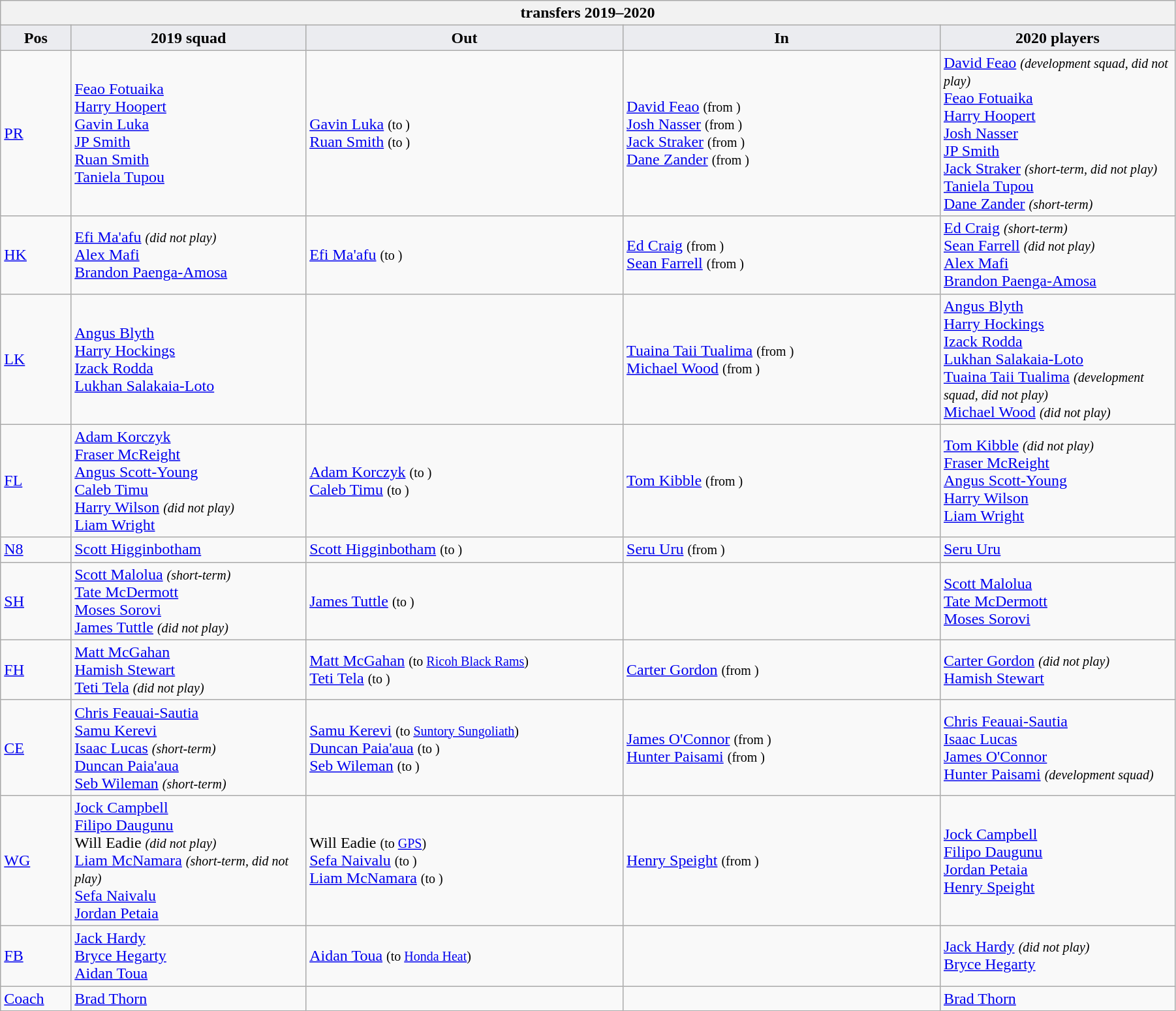<table class="wikitable" style="text-align: left; width:95%">
<tr>
<th colspan="100%"> transfers 2019–2020</th>
</tr>
<tr>
<th style="background:#ebecf0; width:6%;">Pos</th>
<th style="background:#ebecf0; width:20%;">2019 squad</th>
<th style="background:#ebecf0; width:27%;">Out</th>
<th style="background:#ebecf0; width:27%;">In</th>
<th style="background:#ebecf0; width:20%;">2020 players</th>
</tr>
<tr>
<td><a href='#'>PR</a></td>
<td> <a href='#'>Feao Fotuaika</a> <br> <a href='#'>Harry Hoopert</a> <br> <a href='#'>Gavin Luka</a> <br> <a href='#'>JP Smith</a> <br> <a href='#'>Ruan Smith</a> <br> <a href='#'>Taniela Tupou</a></td>
<td>  <a href='#'>Gavin Luka</a> <small>(to )</small> <br>  <a href='#'>Ruan Smith</a> <small>(to )</small></td>
<td>  <a href='#'>David Feao</a> <small>(from )</small> <br> <a href='#'>Josh Nasser</a> <small>(from )</small> <br>  <a href='#'>Jack Straker</a> <small>(from )</small> <br>  <a href='#'>Dane Zander</a> <small>(from )</small></td>
<td> <a href='#'>David Feao</a> <small><em>(development squad, did not play)</em></small> <br> <a href='#'>Feao Fotuaika</a> <br> <a href='#'>Harry Hoopert</a> <br> <a href='#'>Josh Nasser</a> <br> <a href='#'>JP Smith</a> <br> <a href='#'>Jack Straker</a> <small><em>(short-term, did not play)</em></small> <br> <a href='#'>Taniela Tupou</a> <br> <a href='#'>Dane Zander</a> <small><em>(short-term)</em></small></td>
</tr>
<tr>
<td><a href='#'>HK</a></td>
<td> <a href='#'>Efi Ma'afu</a> <small><em>(did not play)</em></small> <br> <a href='#'>Alex Mafi</a> <br> <a href='#'>Brandon Paenga-Amosa</a></td>
<td>  <a href='#'>Efi Ma'afu</a> <small>(to )</small></td>
<td>  <a href='#'>Ed Craig</a> <small>(from )</small> <br>  <a href='#'>Sean Farrell</a> <small>(from )</small></td>
<td> <a href='#'>Ed Craig</a> <small><em>(short-term)</em></small> <br> <a href='#'>Sean Farrell</a> <small><em>(did not play)</em></small> <br> <a href='#'>Alex Mafi</a> <br> <a href='#'>Brandon Paenga-Amosa</a></td>
</tr>
<tr>
<td><a href='#'>LK</a></td>
<td> <a href='#'>Angus Blyth</a> <br> <a href='#'>Harry Hockings</a> <br> <a href='#'>Izack Rodda</a> <br> <a href='#'>Lukhan Salakaia-Loto</a></td>
<td></td>
<td>  <a href='#'>Tuaina Taii Tualima</a> <small>(from )</small> <br>  <a href='#'>Michael Wood</a> <small>(from )</small></td>
<td> <a href='#'>Angus Blyth</a> <br> <a href='#'>Harry Hockings</a> <br> <a href='#'>Izack Rodda</a> <br> <a href='#'>Lukhan Salakaia-Loto</a> <br> <a href='#'>Tuaina Taii Tualima</a> <small><em>(development squad, did not play)</em></small> <br> <a href='#'>Michael Wood</a> <small><em>(did not play)</em></small></td>
</tr>
<tr>
<td><a href='#'>FL</a></td>
<td> <a href='#'>Adam Korczyk</a> <br> <a href='#'>Fraser McReight</a> <br> <a href='#'>Angus Scott-Young</a> <br> <a href='#'>Caleb Timu</a> <br> <a href='#'>Harry Wilson</a> <small><em>(did not play)</em></small> <br> <a href='#'>Liam Wright</a></td>
<td>  <a href='#'>Adam Korczyk</a> <small>(to )</small> <br>  <a href='#'>Caleb Timu</a> <small>(to )</small></td>
<td>  <a href='#'>Tom Kibble</a> <small>(from )</small></td>
<td> <a href='#'>Tom Kibble</a> <small><em>(did not play)</em></small> <br> <a href='#'>Fraser McReight</a> <br> <a href='#'>Angus Scott-Young</a> <br> <a href='#'>Harry Wilson</a> <br> <a href='#'>Liam Wright</a></td>
</tr>
<tr>
<td><a href='#'>N8</a></td>
<td> <a href='#'>Scott Higginbotham</a></td>
<td>  <a href='#'>Scott Higginbotham</a> <small>(to )</small></td>
<td>  <a href='#'>Seru Uru</a> <small>(from )</small></td>
<td> <a href='#'>Seru Uru</a></td>
</tr>
<tr>
<td><a href='#'>SH</a></td>
<td> <a href='#'>Scott Malolua</a> <small><em>(short-term)</em></small> <br> <a href='#'>Tate McDermott</a> <br> <a href='#'>Moses Sorovi</a> <br> <a href='#'>James Tuttle</a> <small><em>(did not play)</em></small></td>
<td>  <a href='#'>James Tuttle</a> <small>(to )</small></td>
<td></td>
<td> <a href='#'>Scott Malolua</a> <br> <a href='#'>Tate McDermott</a> <br> <a href='#'>Moses Sorovi</a></td>
</tr>
<tr>
<td><a href='#'>FH</a></td>
<td> <a href='#'>Matt McGahan</a> <br> <a href='#'>Hamish Stewart</a> <br> <a href='#'>Teti Tela</a> <small><em>(did not play)</em></small></td>
<td>  <a href='#'>Matt McGahan</a> <small>(to  <a href='#'>Ricoh Black Rams</a>)</small> <br>  <a href='#'>Teti Tela</a> <small>(to )</small></td>
<td>  <a href='#'>Carter Gordon</a> <small>(from )</small></td>
<td> <a href='#'>Carter Gordon</a> <small><em>(did not play)</em></small> <br> <a href='#'>Hamish Stewart</a></td>
</tr>
<tr>
<td><a href='#'>CE</a></td>
<td> <a href='#'>Chris Feauai-Sautia</a> <br> <a href='#'>Samu Kerevi</a> <br> <a href='#'>Isaac Lucas</a> <small><em>(short-term)</em></small> <br> <a href='#'>Duncan Paia'aua</a> <br> <a href='#'>Seb Wileman</a> <small><em>(short-term)</em></small></td>
<td>  <a href='#'>Samu Kerevi</a> <small>(to  <a href='#'>Suntory Sungoliath</a>)</small> <br>  <a href='#'>Duncan Paia'aua</a> <small>(to )</small> <br>  <a href='#'>Seb Wileman</a> <small>(to )</small></td>
<td>  <a href='#'>James O'Connor</a> <small>(from )</small> <br>  <a href='#'>Hunter Paisami</a> <small>(from )</small></td>
<td> <a href='#'>Chris Feauai-Sautia</a> <br> <a href='#'>Isaac Lucas</a> <br> <a href='#'>James O'Connor</a> <br> <a href='#'>Hunter Paisami</a> <small><em>(development squad)</em></small></td>
</tr>
<tr>
<td><a href='#'>WG</a></td>
<td> <a href='#'>Jock Campbell</a> <br> <a href='#'>Filipo Daugunu</a> <br> Will Eadie <small><em>(did not play)</em></small> <br> <a href='#'>Liam McNamara</a> <small><em>(short-term, did not play)</em></small> <br> <a href='#'>Sefa Naivalu</a> <br> <a href='#'>Jordan Petaia</a></td>
<td>  Will Eadie <small>(to <a href='#'>GPS</a>)</small> <br>  <a href='#'>Sefa Naivalu</a> <small>(to )</small> <br>  <a href='#'>Liam McNamara</a> <small>(to )</small></td>
<td>  <a href='#'>Henry Speight</a> <small>(from )</small></td>
<td> <a href='#'>Jock Campbell</a> <br> <a href='#'>Filipo Daugunu</a> <br> <a href='#'>Jordan Petaia</a> <br> <a href='#'>Henry Speight</a></td>
</tr>
<tr>
<td><a href='#'>FB</a></td>
<td> <a href='#'>Jack Hardy</a> <br> <a href='#'>Bryce Hegarty</a> <br> <a href='#'>Aidan Toua</a></td>
<td>  <a href='#'>Aidan Toua</a> <small>(to  <a href='#'>Honda Heat</a>)</small></td>
<td></td>
<td> <a href='#'>Jack Hardy</a> <small><em>(did not play)</em></small> <br> <a href='#'>Bryce Hegarty</a></td>
</tr>
<tr>
<td><a href='#'>Coach</a></td>
<td> <a href='#'>Brad Thorn</a></td>
<td></td>
<td></td>
<td> <a href='#'>Brad Thorn</a></td>
</tr>
</table>
